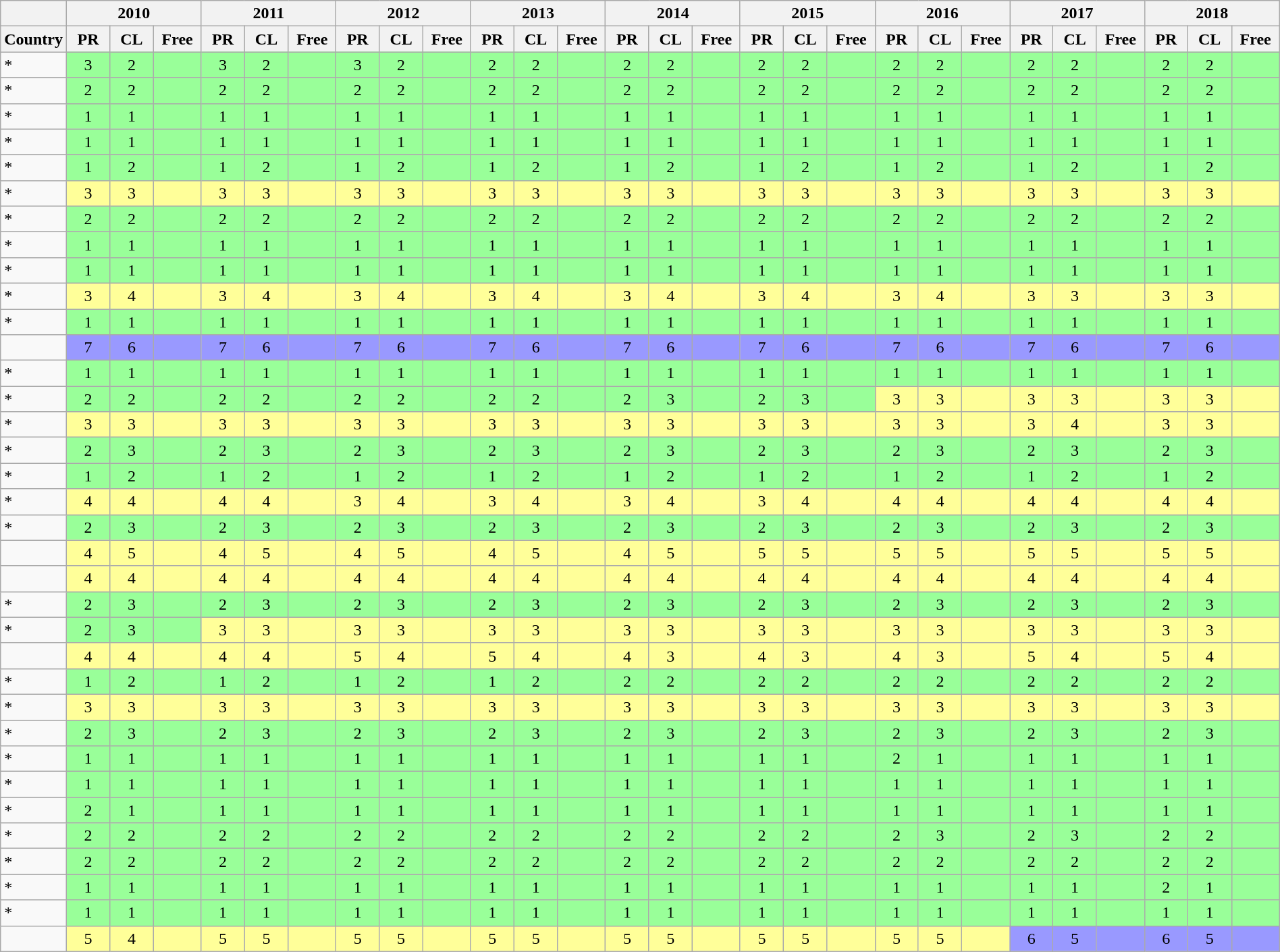<table class="wikitable sortable" width=100% style="border-collapse:collapse;">
<tr style="background:#eee; font-weight:bold; text-align:center;">
<th> </th>
<th colspan=3>2010</th>
<th colspan=3>2011</th>
<th colspan=3>2012</th>
<th colspan=3>2013</th>
<th colspan=3>2014</th>
<th colspan=3>2015</th>
<th colspan=3>2016</th>
<th colspan=3>2017</th>
<th colspan=3>2018</th>
</tr>
<tr style="background:#eee; font-weight:bold; text-align:center;">
<th style="width:3em; text-align:left;">Country</th>
<th style="width:3em;">PR</th>
<th style="width:3em;">CL</th>
<th style="width:3em;">Free</th>
<th style="width:3em;">PR</th>
<th style="width:3em;">CL</th>
<th style="width:3em;">Free</th>
<th style="width:3em;">PR</th>
<th style="width:3em;">CL</th>
<th style="width:3em;">Free</th>
<th style="width:3em;">PR</th>
<th style="width:3em;">CL</th>
<th style="width:3em;">Free</th>
<th style="width:3em;">PR</th>
<th style="width:3em;">CL</th>
<th style="width:3em;">Free</th>
<th style="width:3em;">PR</th>
<th style="width:3em;">CL</th>
<th style="width:3em;">Free</th>
<th style="width:3em;">PR</th>
<th style="width:3em;">CL</th>
<th style="width:3em;">Free</th>
<th style="width:3em;">PR</th>
<th style="width:3em;">CL</th>
<th style="width:3em;">Free</th>
<th style="width:3em;">PR</th>
<th style="width:3em;">CL</th>
<th style="width:3em;">Free</th>
</tr>
<tr align=center>
<td align=left>*</td>
<td style="background:#9f9;">3</td>
<td style="background:#9f9;">2</td>
<td style="background:#9f9;"></td>
<td style="background:#9f9;">3</td>
<td style="background:#9f9;">2</td>
<td style="background:#9f9;"></td>
<td style="background:#9f9;">3</td>
<td style="background:#9f9;">2</td>
<td style="background:#9f9;"></td>
<td style="background:#9f9;">2</td>
<td style="background:#9f9;">2</td>
<td style="background:#9f9;"></td>
<td style="background:#9f9;">2</td>
<td style="background:#9f9;">2</td>
<td style="background:#9f9;"></td>
<td style="background:#9f9;">2</td>
<td style="background:#9f9;">2</td>
<td style="background:#9f9;"></td>
<td style="background:#9f9;">2</td>
<td style="background:#9f9;">2</td>
<td style="background:#9f9;"></td>
<td style="background:#9f9;">2</td>
<td style="background:#9f9;">2</td>
<td style="background:#9f9;"></td>
<td style="background:#9f9;">2</td>
<td style="background:#9f9;">2</td>
<td style="background:#9f9;"></td>
</tr>
<tr align=center>
<td align=left>*</td>
<td style="background:#9f9;">2</td>
<td style="background:#9f9;">2</td>
<td style="background:#9f9;"></td>
<td style="background:#9f9;">2</td>
<td style="background:#9f9;">2</td>
<td style="background:#9f9;"></td>
<td style="background:#9f9;">2</td>
<td style="background:#9f9;">2</td>
<td style="background:#9f9;"></td>
<td style="background:#9f9;">2</td>
<td style="background:#9f9;">2</td>
<td style="background:#9f9;"></td>
<td style="background:#9f9;">2</td>
<td style="background:#9f9;">2</td>
<td style="background:#9f9;"></td>
<td style="background:#9f9;">2</td>
<td style="background:#9f9;">2</td>
<td style="background:#9f9;"></td>
<td style="background:#9f9;">2</td>
<td style="background:#9f9;">2</td>
<td style="background:#9f9;"></td>
<td style="background:#9f9;">2</td>
<td style="background:#9f9;">2</td>
<td style="background:#9f9;"></td>
<td style="background:#9f9;">2</td>
<td style="background:#9f9;">2</td>
<td style="background:#9f9;"></td>
</tr>
<tr align=center>
<td align=left>*</td>
<td style="background:#9f9;">1</td>
<td style="background:#9f9;">1</td>
<td style="background:#9f9;"></td>
<td style="background:#9f9;">1</td>
<td style="background:#9f9;">1</td>
<td style="background:#9f9;"></td>
<td style="background:#9f9;">1</td>
<td style="background:#9f9;">1</td>
<td style="background:#9f9;"></td>
<td style="background:#9f9;">1</td>
<td style="background:#9f9;">1</td>
<td style="background:#9f9;"></td>
<td style="background:#9f9;">1</td>
<td style="background:#9f9;">1</td>
<td style="background:#9f9;"></td>
<td style="background:#9f9;">1</td>
<td style="background:#9f9;">1</td>
<td style="background:#9f9;"></td>
<td style="background:#9f9;">1</td>
<td style="background:#9f9;">1</td>
<td style="background:#9f9;"></td>
<td style="background:#9f9;">1</td>
<td style="background:#9f9;">1</td>
<td style="background:#9f9;"></td>
<td style="background:#9f9;">1</td>
<td style="background:#9f9;">1</td>
<td style="background:#9f9;"></td>
</tr>
<tr align=center>
<td align=left>*</td>
<td style="background:#9f9;">1</td>
<td style="background:#9f9;">1</td>
<td style="background:#9f9;"></td>
<td style="background:#9f9;">1</td>
<td style="background:#9f9;">1</td>
<td style="background:#9f9;"></td>
<td style="background:#9f9;">1</td>
<td style="background:#9f9;">1</td>
<td style="background:#9f9;"></td>
<td style="background:#9f9;">1</td>
<td style="background:#9f9;">1</td>
<td style="background:#9f9;"></td>
<td style="background:#9f9;">1</td>
<td style="background:#9f9;">1</td>
<td style="background:#9f9;"></td>
<td style="background:#9f9;">1</td>
<td style="background:#9f9;">1</td>
<td style="background:#9f9;"></td>
<td style="background:#9f9;">1</td>
<td style="background:#9f9;">1</td>
<td style="background:#9f9;"></td>
<td style="background:#9f9;">1</td>
<td style="background:#9f9;">1</td>
<td style="background:#9f9;"></td>
<td style="background:#9f9;">1</td>
<td style="background:#9f9;">1</td>
<td style="background:#9f9;"></td>
</tr>
<tr align=center>
<td align=left>*</td>
<td style="background:#9f9;">1</td>
<td style="background:#9f9;">2</td>
<td style="background:#9f9;"></td>
<td style="background:#9f9;">1</td>
<td style="background:#9f9;">2</td>
<td style="background:#9f9;"></td>
<td style="background:#9f9;">1</td>
<td style="background:#9f9;">2</td>
<td style="background:#9f9;"></td>
<td style="background:#9f9;">1</td>
<td style="background:#9f9;">2</td>
<td style="background:#9f9;"></td>
<td style="background:#9f9;">1</td>
<td style="background:#9f9;">2</td>
<td style="background:#9f9;"></td>
<td style="background:#9f9;">1</td>
<td style="background:#9f9;">2</td>
<td style="background:#9f9;"></td>
<td style="background:#9f9;">1</td>
<td style="background:#9f9;">2</td>
<td style="background:#9f9;"></td>
<td style="background:#9f9;">1</td>
<td style="background:#9f9;">2</td>
<td style="background:#9f9;"></td>
<td style="background:#9f9;">1</td>
<td style="background:#9f9;">2</td>
<td style="background:#9f9;"></td>
</tr>
<tr align=center>
<td align=left>*</td>
<td style="background:#ff9;">3</td>
<td style="background:#ff9;">3</td>
<td style="background:#ff9;"></td>
<td style="background:#ff9;">3</td>
<td style="background:#ff9;">3</td>
<td style="background:#ff9;"></td>
<td style="background:#ff9;">3</td>
<td style="background:#ff9;">3</td>
<td style="background:#ff9;"></td>
<td style="background:#ff9;">3</td>
<td style="background:#ff9;">3</td>
<td style="background:#ff9;"></td>
<td style="background:#ff9;">3</td>
<td style="background:#ff9;">3</td>
<td style="background:#ff9;"></td>
<td style="background:#ff9;">3</td>
<td style="background:#ff9;">3</td>
<td style="background:#ff9;"></td>
<td style="background:#ff9;">3</td>
<td style="background:#ff9;">3</td>
<td style="background:#ff9;"></td>
<td style="background:#ff9;">3</td>
<td style="background:#ff9;">3</td>
<td style="background:#ff9;"></td>
<td style="background:#ff9;">3</td>
<td style="background:#ff9;">3</td>
<td style="background:#ff9;"></td>
</tr>
<tr align=center>
<td align=left>*</td>
<td style="background:#9f9;">2</td>
<td style="background:#9f9;">2</td>
<td style="background:#9f9;"></td>
<td style="background:#9f9;">2</td>
<td style="background:#9f9;">2</td>
<td style="background:#9f9;"></td>
<td style="background:#9f9;">2</td>
<td style="background:#9f9;">2</td>
<td style="background:#9f9;"></td>
<td style="background:#9f9;">2</td>
<td style="background:#9f9;">2</td>
<td style="background:#9f9;"></td>
<td style="background:#9f9;">2</td>
<td style="background:#9f9;">2</td>
<td style="background:#9f9;"></td>
<td style="background:#9f9;">2</td>
<td style="background:#9f9;">2</td>
<td style="background:#9f9;"></td>
<td style="background:#9f9;">2</td>
<td style="background:#9f9;">2</td>
<td style="background:#9f9;"></td>
<td style="background:#9f9;">2</td>
<td style="background:#9f9;">2</td>
<td style="background:#9f9;"></td>
<td style="background:#9f9;">2</td>
<td style="background:#9f9;">2</td>
<td style="background:#9f9;"></td>
</tr>
<tr align=center>
<td align=left>*</td>
<td style="background:#9f9;">1</td>
<td style="background:#9f9;">1</td>
<td style="background:#9f9;"></td>
<td style="background:#9f9;">1</td>
<td style="background:#9f9;">1</td>
<td style="background:#9f9;"></td>
<td style="background:#9f9;">1</td>
<td style="background:#9f9;">1</td>
<td style="background:#9f9;"></td>
<td style="background:#9f9;">1</td>
<td style="background:#9f9;">1</td>
<td style="background:#9f9;"></td>
<td style="background:#9f9;">1</td>
<td style="background:#9f9;">1</td>
<td style="background:#9f9;"></td>
<td style="background:#9f9;">1</td>
<td style="background:#9f9;">1</td>
<td style="background:#9f9;"></td>
<td style="background:#9f9;">1</td>
<td style="background:#9f9;">1</td>
<td style="background:#9f9;"></td>
<td style="background:#9f9;">1</td>
<td style="background:#9f9;">1</td>
<td style="background:#9f9;"></td>
<td style="background:#9f9;">1</td>
<td style="background:#9f9;">1</td>
<td style="background:#9f9;"></td>
</tr>
<tr align=center>
<td align=left>*</td>
<td style="background:#9f9;">1</td>
<td style="background:#9f9;">1</td>
<td style="background:#9f9;"></td>
<td style="background:#9f9;">1</td>
<td style="background:#9f9;">1</td>
<td style="background:#9f9;"></td>
<td style="background:#9f9;">1</td>
<td style="background:#9f9;">1</td>
<td style="background:#9f9;"></td>
<td style="background:#9f9;">1</td>
<td style="background:#9f9;">1</td>
<td style="background:#9f9;"></td>
<td style="background:#9f9;">1</td>
<td style="background:#9f9;">1</td>
<td style="background:#9f9;"></td>
<td style="background:#9f9;">1</td>
<td style="background:#9f9;">1</td>
<td style="background:#9f9;"></td>
<td style="background:#9f9;">1</td>
<td style="background:#9f9;">1</td>
<td style="background:#9f9;"></td>
<td style="background:#9f9;">1</td>
<td style="background:#9f9;">1</td>
<td style="background:#9f9;"></td>
<td style="background:#9f9;">1</td>
<td style="background:#9f9;">1</td>
<td style="background:#9f9;"></td>
</tr>
<tr align=center>
<td align=left>*</td>
<td style="background:#ff9;">3</td>
<td style="background:#ff9;">4</td>
<td style="background:#ff9;"></td>
<td style="background:#ff9;">3</td>
<td style="background:#ff9;">4</td>
<td style="background:#ff9;"></td>
<td style="background:#ff9;">3</td>
<td style="background:#ff9;">4</td>
<td style="background:#ff9;"></td>
<td style="background:#ff9;">3</td>
<td style="background:#ff9;">4</td>
<td style="background:#ff9;"></td>
<td style="background:#ff9;">3</td>
<td style="background:#ff9;">4</td>
<td style="background:#ff9;"></td>
<td style="background:#ff9;">3</td>
<td style="background:#ff9;">4</td>
<td style="background:#ff9;"></td>
<td style="background:#ff9;">3</td>
<td style="background:#ff9;">4</td>
<td style="background:#ff9;"></td>
<td style="background:#ff9;">3</td>
<td style="background:#ff9;">3</td>
<td style="background:#ff9;"></td>
<td style="background:#ff9;">3</td>
<td style="background:#ff9;">3</td>
<td style="background:#ff9;"></td>
</tr>
<tr align=center>
<td align=left>*</td>
<td style="background:#9f9;">1</td>
<td style="background:#9f9;">1</td>
<td style="background:#9f9;"></td>
<td style="background:#9f9;">1</td>
<td style="background:#9f9;">1</td>
<td style="background:#9f9;"></td>
<td style="background:#9f9;">1</td>
<td style="background:#9f9;">1</td>
<td style="background:#9f9;"></td>
<td style="background:#9f9;">1</td>
<td style="background:#9f9;">1</td>
<td style="background:#9f9;"></td>
<td style="background:#9f9;">1</td>
<td style="background:#9f9;">1</td>
<td style="background:#9f9;"></td>
<td style="background:#9f9;">1</td>
<td style="background:#9f9;">1</td>
<td style="background:#9f9;"></td>
<td style="background:#9f9;">1</td>
<td style="background:#9f9;">1</td>
<td style="background:#9f9;"></td>
<td style="background:#9f9;">1</td>
<td style="background:#9f9;">1</td>
<td style="background:#9f9;"></td>
<td style="background:#9f9;">1</td>
<td style="background:#9f9;">1</td>
<td style="background:#9f9;"></td>
</tr>
<tr align=center>
<td align=left></td>
<td style="background:#99f;">7</td>
<td style="background:#99f;">6</td>
<td style="background:#99f;"></td>
<td style="background:#99f;">7</td>
<td style="background:#99f;">6</td>
<td style="background:#99f;"></td>
<td style="background:#99f;">7</td>
<td style="background:#99f;">6</td>
<td style="background:#99f;"></td>
<td style="background:#99f;">7</td>
<td style="background:#99f;">6</td>
<td style="background:#99f;"></td>
<td style="background:#99f;">7</td>
<td style="background:#99f;">6</td>
<td style="background:#99f;"></td>
<td style="background:#99f;">7</td>
<td style="background:#99f;">6</td>
<td style="background:#99f;"></td>
<td style="background:#99f;">7</td>
<td style="background:#99f;">6</td>
<td style="background:#99f;"></td>
<td style="background:#99f;">7</td>
<td style="background:#99f;">6</td>
<td style="background:#99f;"></td>
<td style="background:#99f;">7</td>
<td style="background:#99f;">6</td>
<td style="background:#99f;"></td>
</tr>
<tr align=center>
<td align=left>*</td>
<td style="background:#9f9;">1</td>
<td style="background:#9f9;">1</td>
<td style="background:#9f9;"></td>
<td style="background:#9f9;">1</td>
<td style="background:#9f9;">1</td>
<td style="background:#9f9;"></td>
<td style="background:#9f9;">1</td>
<td style="background:#9f9;">1</td>
<td style="background:#9f9;"></td>
<td style="background:#9f9;">1</td>
<td style="background:#9f9;">1</td>
<td style="background:#9f9;"></td>
<td style="background:#9f9;">1</td>
<td style="background:#9f9;">1</td>
<td style="background:#9f9;"></td>
<td style="background:#9f9;">1</td>
<td style="background:#9f9;">1</td>
<td style="background:#9f9;"></td>
<td style="background:#9f9;">1</td>
<td style="background:#9f9;">1</td>
<td style="background:#9f9;"></td>
<td style="background:#9f9;">1</td>
<td style="background:#9f9;">1</td>
<td style="background:#9f9;"></td>
<td style="background:#9f9;">1</td>
<td style="background:#9f9;">1</td>
<td style="background:#9f9;"></td>
</tr>
<tr align=center>
<td align=left>*</td>
<td style="background:#9f9;">2</td>
<td style="background:#9f9;">2</td>
<td style="background:#9f9;"></td>
<td style="background:#9f9;">2</td>
<td style="background:#9f9;">2</td>
<td style="background:#9f9;"></td>
<td style="background:#9f9;">2</td>
<td style="background:#9f9;">2</td>
<td style="background:#9f9;"></td>
<td style="background:#9f9;">2</td>
<td style="background:#9f9;">2</td>
<td style="background:#9f9;"></td>
<td style="background:#9f9;">2</td>
<td style="background:#9f9;">3</td>
<td style="background:#9f9;"></td>
<td style="background:#9f9;">2</td>
<td style="background:#9f9;">3</td>
<td style="background:#9f9;"></td>
<td style="background:#ff9;">3</td>
<td style="background:#ff9;">3</td>
<td style="background:#ff9;"></td>
<td style="background:#ff9;">3</td>
<td style="background:#ff9;">3</td>
<td style="background:#ff9;"></td>
<td style="background:#ff9;">3</td>
<td style="background:#ff9;">3</td>
<td style="background:#ff9;"></td>
</tr>
<tr align=center>
<td align=left>*</td>
<td style="background:#ff9;">3</td>
<td style="background:#ff9;">3</td>
<td style="background:#ff9;"></td>
<td style="background:#ff9;">3</td>
<td style="background:#ff9;">3</td>
<td style="background:#ff9;"></td>
<td style="background:#ff9;">3</td>
<td style="background:#ff9;">3</td>
<td style="background:#ff9;"></td>
<td style="background:#ff9;">3</td>
<td style="background:#ff9;">3</td>
<td style="background:#ff9;"></td>
<td style="background:#ff9;">3</td>
<td style="background:#ff9;">3</td>
<td style="background:#ff9;"></td>
<td style="background:#ff9;">3</td>
<td style="background:#ff9;">3</td>
<td style="background:#ff9;"></td>
<td style="background:#ff9;">3</td>
<td style="background:#ff9;">3</td>
<td style="background:#ff9;"></td>
<td style="background:#ff9;">3</td>
<td style="background:#ff9;">4</td>
<td style="background:#ff9;"></td>
<td style="background:#ff9;">3</td>
<td style="background:#ff9;">3</td>
<td style="background:#ff9;"></td>
</tr>
<tr align=center>
<td align=left>*</td>
<td style="background:#9f9;">2</td>
<td style="background:#9f9;">3</td>
<td style="background:#9f9;"></td>
<td style="background:#9f9;">2</td>
<td style="background:#9f9;">3</td>
<td style="background:#9f9;"></td>
<td style="background:#9f9;">2</td>
<td style="background:#9f9;">3</td>
<td style="background:#9f9;"></td>
<td style="background:#9f9;">2</td>
<td style="background:#9f9;">3</td>
<td style="background:#9f9;"></td>
<td style="background:#9f9;">2</td>
<td style="background:#9f9;">3</td>
<td style="background:#9f9;"></td>
<td style="background:#9f9;">2</td>
<td style="background:#9f9;">3</td>
<td style="background:#9f9;"></td>
<td style="background:#9f9;">2</td>
<td style="background:#9f9;">3</td>
<td style="background:#9f9;"></td>
<td style="background:#9f9;">2</td>
<td style="background:#9f9;">3</td>
<td style="background:#9f9;"></td>
<td style="background:#9f9;">2</td>
<td style="background:#9f9;">3</td>
<td style="background:#9f9;"></td>
</tr>
<tr align=center>
<td align=left>*</td>
<td style="background:#9f9;">1</td>
<td style="background:#9f9;">2</td>
<td style="background:#9f9;"></td>
<td style="background:#9f9;">1</td>
<td style="background:#9f9;">2</td>
<td style="background:#9f9;"></td>
<td style="background:#9f9;">1</td>
<td style="background:#9f9;">2</td>
<td style="background:#9f9;"></td>
<td style="background:#9f9;">1</td>
<td style="background:#9f9;">2</td>
<td style="background:#9f9;"></td>
<td style="background:#9f9;">1</td>
<td style="background:#9f9;">2</td>
<td style="background:#9f9;"></td>
<td style="background:#9f9;">1</td>
<td style="background:#9f9;">2</td>
<td style="background:#9f9;"></td>
<td style="background:#9f9;">1</td>
<td style="background:#9f9;">2</td>
<td style="background:#9f9;"></td>
<td style="background:#9f9;">1</td>
<td style="background:#9f9;">2</td>
<td style="background:#9f9;"></td>
<td style="background:#9f9;">1</td>
<td style="background:#9f9;">2</td>
<td style="background:#9f9;"></td>
</tr>
<tr align=center>
<td align=left>*</td>
<td style="background:#ff9;">4</td>
<td style="background:#ff9;">4</td>
<td style="background:#ff9;"></td>
<td style="background:#ff9;">4</td>
<td style="background:#ff9;">4</td>
<td style="background:#ff9;"></td>
<td style="background:#ff9;">3</td>
<td style="background:#ff9;">4</td>
<td style="background:#ff9;"></td>
<td style="background:#ff9;">3</td>
<td style="background:#ff9;">4</td>
<td style="background:#ff9;"></td>
<td style="background:#ff9;">3</td>
<td style="background:#ff9;">4</td>
<td style="background:#ff9;"></td>
<td style="background:#ff9;">3</td>
<td style="background:#ff9;">4</td>
<td style="background:#ff9;"></td>
<td style="background:#ff9;">4</td>
<td style="background:#ff9;">4</td>
<td style="background:#ff9;"></td>
<td style="background:#ff9;">4</td>
<td style="background:#ff9;">4</td>
<td style="background:#ff9;"></td>
<td style="background:#ff9;">4</td>
<td style="background:#ff9;">4</td>
<td style="background:#ff9;"></td>
</tr>
<tr align=center>
<td align=left>*</td>
<td style="background:#9f9;">2</td>
<td style="background:#9f9;">3</td>
<td style="background:#9f9;"></td>
<td style="background:#9f9;">2</td>
<td style="background:#9f9;">3</td>
<td style="background:#9f9;"></td>
<td style="background:#9f9;">2</td>
<td style="background:#9f9;">3</td>
<td style="background:#9f9;"></td>
<td style="background:#9f9;">2</td>
<td style="background:#9f9;">3</td>
<td style="background:#9f9;"></td>
<td style="background:#9f9;">2</td>
<td style="background:#9f9;">3</td>
<td style="background:#9f9;"></td>
<td style="background:#9f9;">2</td>
<td style="background:#9f9;">3</td>
<td style="background:#9f9;"></td>
<td style="background:#9f9;">2</td>
<td style="background:#9f9;">3</td>
<td style="background:#9f9;"></td>
<td style="background:#9f9;">2</td>
<td style="background:#9f9;">3</td>
<td style="background:#9f9;"></td>
<td style="background:#9f9;">2</td>
<td style="background:#9f9;">3</td>
<td style="background:#9f9;"></td>
</tr>
<tr align=center>
<td align=left></td>
<td style="background:#ff9;">4</td>
<td style="background:#ff9;">5</td>
<td style="background:#ff9;"></td>
<td style="background:#ff9;">4</td>
<td style="background:#ff9;">5</td>
<td style="background:#ff9;"></td>
<td style="background:#ff9;">4</td>
<td style="background:#ff9;">5</td>
<td style="background:#ff9;"></td>
<td style="background:#ff9;">4</td>
<td style="background:#ff9;">5</td>
<td style="background:#ff9;"></td>
<td style="background:#ff9;">4</td>
<td style="background:#ff9;">5</td>
<td style="background:#ff9;"></td>
<td style="background:#ff9;">5</td>
<td style="background:#ff9;">5</td>
<td style="background:#ff9;"></td>
<td style="background:#ff9;">5</td>
<td style="background:#ff9;">5</td>
<td style="background:#ff9;"></td>
<td style="background:#ff9;">5</td>
<td style="background:#ff9;">5</td>
<td style="background:#ff9;"></td>
<td style="background:#ff9;">5</td>
<td style="background:#ff9;">5</td>
<td style="background:#ff9;"></td>
</tr>
<tr align=center>
<td align=left></td>
<td style="background:#ff9;">4</td>
<td style="background:#ff9;">4</td>
<td style="background:#ff9;"></td>
<td style="background:#ff9;">4</td>
<td style="background:#ff9;">4</td>
<td style="background:#ff9;"></td>
<td style="background:#ff9;">4</td>
<td style="background:#ff9;">4</td>
<td style="background:#ff9;"></td>
<td style="background:#ff9;">4</td>
<td style="background:#ff9;">4</td>
<td style="background:#ff9;"></td>
<td style="background:#ff9;">4</td>
<td style="background:#ff9;">4</td>
<td style="background:#ff9;"></td>
<td style="background:#ff9;">4</td>
<td style="background:#ff9;">4</td>
<td style="background:#ff9;"></td>
<td style="background:#ff9;">4</td>
<td style="background:#ff9;">4</td>
<td style="background:#ff9;"></td>
<td style="background:#ff9;">4</td>
<td style="background:#ff9;">4</td>
<td style="background:#ff9;"></td>
<td style="background:#ff9;">4</td>
<td style="background:#ff9;">4</td>
<td style="background:#ff9;"></td>
</tr>
<tr align=center>
<td align=left>*</td>
<td style="background:#9f9;">2</td>
<td style="background:#9f9;">3</td>
<td style="background:#9f9;"></td>
<td style="background:#9f9;">2</td>
<td style="background:#9f9;">3</td>
<td style="background:#9f9;"></td>
<td style="background:#9f9;">2</td>
<td style="background:#9f9;">3</td>
<td style="background:#9f9;"></td>
<td style="background:#9f9;">2</td>
<td style="background:#9f9;">3</td>
<td style="background:#9f9;"></td>
<td style="background:#9f9;">2</td>
<td style="background:#9f9;">3</td>
<td style="background:#9f9;"></td>
<td style="background:#9f9;">2</td>
<td style="background:#9f9;">3</td>
<td style="background:#9f9;"></td>
<td style="background:#9f9;">2</td>
<td style="background:#9f9;">3</td>
<td style="background:#9f9;"></td>
<td style="background:#9f9;">2</td>
<td style="background:#9f9;">3</td>
<td style="background:#9f9;"></td>
<td style="background:#9f9;">2</td>
<td style="background:#9f9;">3</td>
<td style="background:#9f9;"></td>
</tr>
<tr align=center>
<td align=left>*</td>
<td style="background:#9f9;">2</td>
<td style="background:#9f9;">3</td>
<td style="background:#9f9;"></td>
<td style="background:#ff9;">3</td>
<td style="background:#ff9;">3</td>
<td style="background:#ff9;"></td>
<td style="background:#ff9;">3</td>
<td style="background:#ff9;">3</td>
<td style="background:#ff9;"></td>
<td style="background:#ff9;">3</td>
<td style="background:#ff9;">3</td>
<td style="background:#ff9;"></td>
<td style="background:#ff9;">3</td>
<td style="background:#ff9;">3</td>
<td style="background:#ff9;"></td>
<td style="background:#ff9;">3</td>
<td style="background:#ff9;">3</td>
<td style="background:#ff9;"></td>
<td style="background:#ff9;">3</td>
<td style="background:#ff9;">3</td>
<td style="background:#ff9;"></td>
<td style="background:#ff9;">3</td>
<td style="background:#ff9;">3</td>
<td style="background:#ff9;"></td>
<td style="background:#ff9;">3</td>
<td style="background:#ff9;">3</td>
<td style="background:#ff9;"></td>
</tr>
<tr align=center>
<td align=left></td>
<td style="background:#ff9;">4</td>
<td style="background:#ff9;">4</td>
<td style="background:#ff9;"></td>
<td style="background:#ff9;">4</td>
<td style="background:#ff9;">4</td>
<td style="background:#ff9;"></td>
<td style="background:#ff9;">5</td>
<td style="background:#ff9;">4</td>
<td style="background:#ff9;"></td>
<td style="background:#ff9;">5</td>
<td style="background:#ff9;">4</td>
<td style="background:#ff9;"></td>
<td style="background:#ff9;">4</td>
<td style="background:#ff9;">3</td>
<td style="background:#ff9;"></td>
<td style="background:#ff9;">4</td>
<td style="background:#ff9;">3</td>
<td style="background:#ff9;"></td>
<td style="background:#ff9;">4</td>
<td style="background:#ff9;">3</td>
<td style="background:#ff9;"></td>
<td style="background:#ff9;">5</td>
<td style="background:#ff9;">4</td>
<td style="background:#ff9;"></td>
<td style="background:#ff9;">5</td>
<td style="background:#ff9;">4</td>
<td style="background:#ff9;"></td>
</tr>
<tr align=center>
<td align=left>*</td>
<td style="background:#9f9;">1</td>
<td style="background:#9f9;">2</td>
<td style="background:#9f9;"></td>
<td style="background:#9f9;">1</td>
<td style="background:#9f9;">2</td>
<td style="background:#9f9;"></td>
<td style="background:#9f9;">1</td>
<td style="background:#9f9;">2</td>
<td style="background:#9f9;"></td>
<td style="background:#9f9;">1</td>
<td style="background:#9f9;">2</td>
<td style="background:#9f9;"></td>
<td style="background:#9f9;">2</td>
<td style="background:#9f9;">2</td>
<td style="background:#9f9;"></td>
<td style="background:#9f9;">2</td>
<td style="background:#9f9;">2</td>
<td style="background:#9f9;"></td>
<td style="background:#9f9;">2</td>
<td style="background:#9f9;">2</td>
<td style="background:#9f9;"></td>
<td style="background:#9f9;">2</td>
<td style="background:#9f9;">2</td>
<td style="background:#9f9;"></td>
<td style="background:#9f9;">2</td>
<td style="background:#9f9;">2</td>
<td style="background:#9f9;"></td>
</tr>
<tr align=center>
<td align=left>*</td>
<td style="background:#ff9;">3</td>
<td style="background:#ff9;">3</td>
<td style="background:#ff9;"></td>
<td style="background:#ff9;">3</td>
<td style="background:#ff9;">3</td>
<td style="background:#ff9;"></td>
<td style="background:#ff9;">3</td>
<td style="background:#ff9;">3</td>
<td style="background:#ff9;"></td>
<td style="background:#ff9;">3</td>
<td style="background:#ff9;">3</td>
<td style="background:#ff9;"></td>
<td style="background:#ff9;">3</td>
<td style="background:#ff9;">3</td>
<td style="background:#ff9;"></td>
<td style="background:#ff9;">3</td>
<td style="background:#ff9;">3</td>
<td style="background:#ff9;"></td>
<td style="background:#ff9;">3</td>
<td style="background:#ff9;">3</td>
<td style="background:#ff9;"></td>
<td style="background:#ff9;">3</td>
<td style="background:#ff9;">3</td>
<td style="background:#ff9;"></td>
<td style="background:#ff9;">3</td>
<td style="background:#ff9;">3</td>
<td style="background:#ff9;"></td>
</tr>
<tr align=center>
<td align=left>*</td>
<td style="background:#9f9;">2</td>
<td style="background:#9f9;">3</td>
<td style="background:#9f9;"></td>
<td style="background:#9f9;">2</td>
<td style="background:#9f9;">3</td>
<td style="background:#9f9;"></td>
<td style="background:#9f9;">2</td>
<td style="background:#9f9;">3</td>
<td style="background:#9f9;"></td>
<td style="background:#9f9;">2</td>
<td style="background:#9f9;">3</td>
<td style="background:#9f9;"></td>
<td style="background:#9f9;">2</td>
<td style="background:#9f9;">3</td>
<td style="background:#9f9;"></td>
<td style="background:#9f9;">2</td>
<td style="background:#9f9;">3</td>
<td style="background:#9f9;"></td>
<td style="background:#9f9;">2</td>
<td style="background:#9f9;">3</td>
<td style="background:#9f9;"></td>
<td style="background:#9f9;">2</td>
<td style="background:#9f9;">3</td>
<td style="background:#9f9;"></td>
<td style="background:#9f9;">2</td>
<td style="background:#9f9;">3</td>
<td style="background:#9f9;"></td>
</tr>
<tr align=center>
<td align=left>*</td>
<td style="background:#9f9;">1</td>
<td style="background:#9f9;">1</td>
<td style="background:#9f9;"></td>
<td style="background:#9f9;">1</td>
<td style="background:#9f9;">1</td>
<td style="background:#9f9;"></td>
<td style="background:#9f9;">1</td>
<td style="background:#9f9;">1</td>
<td style="background:#9f9;"></td>
<td style="background:#9f9;">1</td>
<td style="background:#9f9;">1</td>
<td style="background:#9f9;"></td>
<td style="background:#9f9;">1</td>
<td style="background:#9f9;">1</td>
<td style="background:#9f9;"></td>
<td style="background:#9f9;">1</td>
<td style="background:#9f9;">1</td>
<td style="background:#9f9;"></td>
<td style="background:#9f9;">2</td>
<td style="background:#9f9;">1</td>
<td style="background:#9f9;"></td>
<td style="background:#9f9;">1</td>
<td style="background:#9f9;">1</td>
<td style="background:#9f9;"></td>
<td style="background:#9f9;">1</td>
<td style="background:#9f9;">1</td>
<td style="background:#9f9;"></td>
</tr>
<tr align=center>
<td align=left>*</td>
<td style="background:#9f9;">1</td>
<td style="background:#9f9;">1</td>
<td style="background:#9f9;"></td>
<td style="background:#9f9;">1</td>
<td style="background:#9f9;">1</td>
<td style="background:#9f9;"></td>
<td style="background:#9f9;">1</td>
<td style="background:#9f9;">1</td>
<td style="background:#9f9;"></td>
<td style="background:#9f9;">1</td>
<td style="background:#9f9;">1</td>
<td style="background:#9f9;"></td>
<td style="background:#9f9;">1</td>
<td style="background:#9f9;">1</td>
<td style="background:#9f9;"></td>
<td style="background:#9f9;">1</td>
<td style="background:#9f9;">1</td>
<td style="background:#9f9;"></td>
<td style="background:#9f9;">1</td>
<td style="background:#9f9;">1</td>
<td style="background:#9f9;"></td>
<td style="background:#9f9;">1</td>
<td style="background:#9f9;">1</td>
<td style="background:#9f9;"></td>
<td style="background:#9f9;">1</td>
<td style="background:#9f9;">1</td>
<td style="background:#9f9;"></td>
</tr>
<tr align=center>
<td align=left>*</td>
<td style="background:#9f9;">2</td>
<td style="background:#9f9;">1</td>
<td style="background:#9f9;"></td>
<td style="background:#9f9;">1</td>
<td style="background:#9f9;">1</td>
<td style="background:#9f9;"></td>
<td style="background:#9f9;">1</td>
<td style="background:#9f9;">1</td>
<td style="background:#9f9;"></td>
<td style="background:#9f9;">1</td>
<td style="background:#9f9;">1</td>
<td style="background:#9f9;"></td>
<td style="background:#9f9;">1</td>
<td style="background:#9f9;">1</td>
<td style="background:#9f9;"></td>
<td style="background:#9f9;">1</td>
<td style="background:#9f9;">1</td>
<td style="background:#9f9;"></td>
<td style="background:#9f9;">1</td>
<td style="background:#9f9;">1</td>
<td style="background:#9f9;"></td>
<td style="background:#9f9;">1</td>
<td style="background:#9f9;">1</td>
<td style="background:#9f9;"></td>
<td style="background:#9f9;">1</td>
<td style="background:#9f9;">1</td>
<td style="background:#9f9;"></td>
</tr>
<tr align=center>
<td align=left>*</td>
<td style="background:#9f9;">2</td>
<td style="background:#9f9;">2</td>
<td style="background:#9f9;"></td>
<td style="background:#9f9;">2</td>
<td style="background:#9f9;">2</td>
<td style="background:#9f9;"></td>
<td style="background:#9f9;">2</td>
<td style="background:#9f9;">2</td>
<td style="background:#9f9;"></td>
<td style="background:#9f9;">2</td>
<td style="background:#9f9;">2</td>
<td style="background:#9f9;"></td>
<td style="background:#9f9;">2</td>
<td style="background:#9f9;">2</td>
<td style="background:#9f9;"></td>
<td style="background:#9f9;">2</td>
<td style="background:#9f9;">2</td>
<td style="background:#9f9;"></td>
<td style="background:#9f9;">2</td>
<td style="background:#9f9;">3</td>
<td style="background:#9f9;"></td>
<td style="background:#9f9;">2</td>
<td style="background:#9f9;">3</td>
<td style="background:#9f9;"></td>
<td style="background:#9f9;">2</td>
<td style="background:#9f9;">2</td>
<td style="background:#9f9;"></td>
</tr>
<tr align=center>
<td align=left>*</td>
<td style="background:#9f9;">2</td>
<td style="background:#9f9;">2</td>
<td style="background:#9f9;"></td>
<td style="background:#9f9;">2</td>
<td style="background:#9f9;">2</td>
<td style="background:#9f9;"></td>
<td style="background:#9f9;">2</td>
<td style="background:#9f9;">2</td>
<td style="background:#9f9;"></td>
<td style="background:#9f9;">2</td>
<td style="background:#9f9;">2</td>
<td style="background:#9f9;"></td>
<td style="background:#9f9;">2</td>
<td style="background:#9f9;">2</td>
<td style="background:#9f9;"></td>
<td style="background:#9f9;">2</td>
<td style="background:#9f9;">2</td>
<td style="background:#9f9;"></td>
<td style="background:#9f9;">2</td>
<td style="background:#9f9;">2</td>
<td style="background:#9f9;"></td>
<td style="background:#9f9;">2</td>
<td style="background:#9f9;">2</td>
<td style="background:#9f9;"></td>
<td style="background:#9f9;">2</td>
<td style="background:#9f9;">2</td>
<td style="background:#9f9;"></td>
</tr>
<tr align=center>
<td align=left>*</td>
<td style="background:#9f9;">1</td>
<td style="background:#9f9;">1</td>
<td style="background:#9f9;"></td>
<td style="background:#9f9;">1</td>
<td style="background:#9f9;">1</td>
<td style="background:#9f9;"></td>
<td style="background:#9f9;">1</td>
<td style="background:#9f9;">1</td>
<td style="background:#9f9;"></td>
<td style="background:#9f9;">1</td>
<td style="background:#9f9;">1</td>
<td style="background:#9f9;"></td>
<td style="background:#9f9;">1</td>
<td style="background:#9f9;">1</td>
<td style="background:#9f9;"></td>
<td style="background:#9f9;">1</td>
<td style="background:#9f9;">1</td>
<td style="background:#9f9;"></td>
<td style="background:#9f9;">1</td>
<td style="background:#9f9;">1</td>
<td style="background:#9f9;"></td>
<td style="background:#9f9;">1</td>
<td style="background:#9f9;">1</td>
<td style="background:#9f9;"></td>
<td style="background:#9f9;">2</td>
<td style="background:#9f9;">1</td>
<td style="background:#9f9;"></td>
</tr>
<tr align=center>
<td align=left>*</td>
<td style="background:#9f9;">1</td>
<td style="background:#9f9;">1</td>
<td style="background:#9f9;"></td>
<td style="background:#9f9;">1</td>
<td style="background:#9f9;">1</td>
<td style="background:#9f9;"></td>
<td style="background:#9f9;">1</td>
<td style="background:#9f9;">1</td>
<td style="background:#9f9;"></td>
<td style="background:#9f9;">1</td>
<td style="background:#9f9;">1</td>
<td style="background:#9f9;"></td>
<td style="background:#9f9;">1</td>
<td style="background:#9f9;">1</td>
<td style="background:#9f9;"></td>
<td style="background:#9f9;">1</td>
<td style="background:#9f9;">1</td>
<td style="background:#9f9;"></td>
<td style="background:#9f9;">1</td>
<td style="background:#9f9;">1</td>
<td style="background:#9f9;"></td>
<td style="background:#9f9;">1</td>
<td style="background:#9f9;">1</td>
<td style="background:#9f9;"></td>
<td style="background:#9f9;">1</td>
<td style="background:#9f9;">1</td>
<td style="background:#9f9;"></td>
</tr>
<tr align=center>
<td align=left></td>
<td style="background:#ff9;">5</td>
<td style="background:#ff9;">4</td>
<td style="background:#ff9;"></td>
<td style="background:#ff9;">5</td>
<td style="background:#ff9;">5</td>
<td style="background:#ff9;"></td>
<td style="background:#ff9;">5</td>
<td style="background:#ff9;">5</td>
<td style="background:#ff9;"></td>
<td style="background:#ff9;">5</td>
<td style="background:#ff9;">5</td>
<td style="background:#ff9;"></td>
<td style="background:#ff9;">5</td>
<td style="background:#ff9;">5</td>
<td style="background:#ff9;"></td>
<td style="background:#ff9;">5</td>
<td style="background:#ff9;">5</td>
<td style="background:#ff9;"></td>
<td style="background:#ff9;">5</td>
<td style="background:#ff9;">5</td>
<td style="background:#ff9;"></td>
<td style="background:#99f;">6</td>
<td style="background:#99f;">5</td>
<td style="background:#99f;"></td>
<td style="background:#99f;">6</td>
<td style="background:#99f;">5</td>
<td style="background:#99f;"></td>
</tr>
</table>
